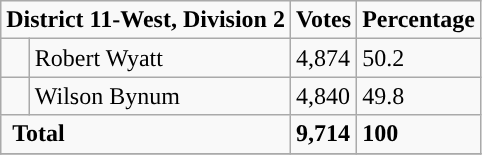<table class="wikitable">
<tr>
<td colspan="2" rowspan="1" align="center" valign="top"><strong>District 11-West, Division 2</strong></td>
<td style="vertical-align:top;"><strong>Votes</strong><br></td>
<td style="vertical-align:top;"><strong>Percentage</strong><br></td>
</tr>
<tr>
<td style="background-color:"> </td>
<td>Robert Wyatt</td>
<td>4,874</td>
<td>50.2</td>
</tr>
<tr>
<td style="background-color:"> </td>
<td>Wilson Bynum</td>
<td>4,840</td>
<td>49.8</td>
</tr>
<tr>
<td colspan="2" rowspan="1"> <strong>Total</strong><br></td>
<td><strong>9,714</strong></td>
<td><strong>100</strong></td>
</tr>
<tr>
</tr>
</table>
